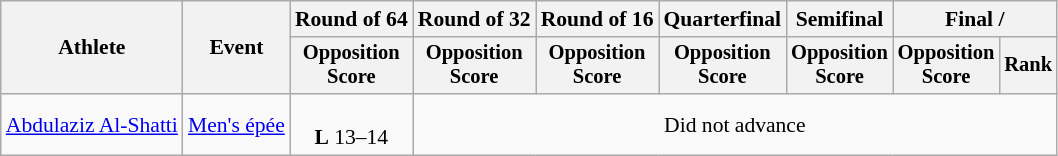<table class="wikitable" style="font-size:90%">
<tr>
<th rowspan=2>Athlete</th>
<th rowspan=2>Event</th>
<th>Round of 64</th>
<th>Round of 32</th>
<th>Round of 16</th>
<th>Quarterfinal</th>
<th>Semifinal</th>
<th colspan=2>Final / </th>
</tr>
<tr style="font-size:95%">
<th>Opposition<br>Score</th>
<th>Opposition<br>Score</th>
<th>Opposition<br>Score</th>
<th>Opposition<br>Score</th>
<th>Opposition<br>Score</th>
<th>Opposition<br>Score</th>
<th>Rank</th>
</tr>
<tr align=center>
<td align=left><a href='#'>Abdulaziz Al-Shatti</a></td>
<td align=left><a href='#'>Men's épée</a></td>
<td><br><strong>L</strong> 13–14</td>
<td colspan=6>Did not advance</td>
</tr>
</table>
